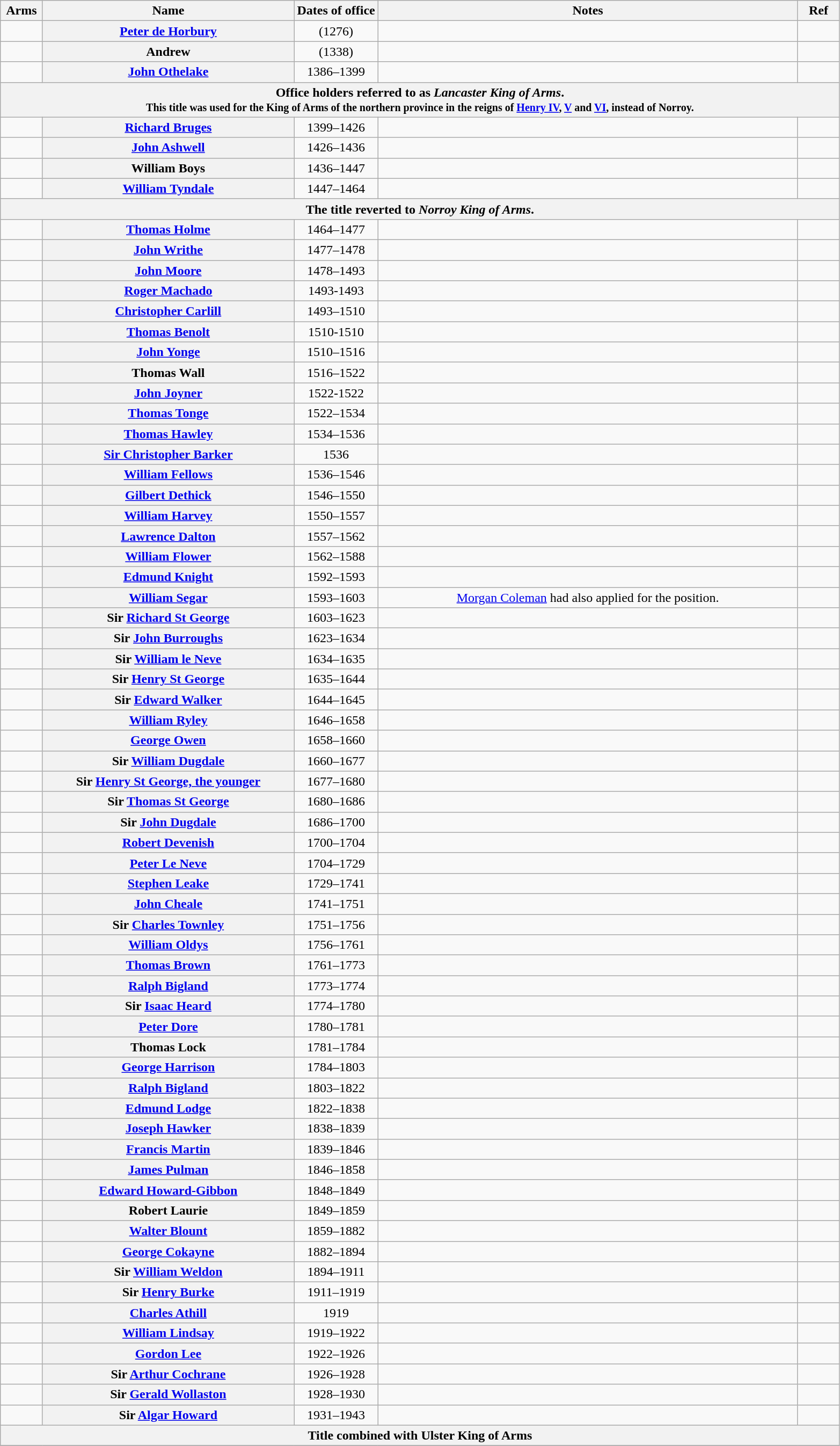<table class="wikitable" style="text-align:center">
<tr>
<th style="width:5%">Arms</th>
<th style="width:30%">Name</th>
<th style="width:10%">Dates of office</th>
<th style="width:50%">Notes</th>
<th style="width:5%">Ref</th>
</tr>
<tr>
<td></td>
<th><a href='#'>Peter de Horbury</a></th>
<td>(1276)</td>
<td></td>
<td></td>
</tr>
<tr>
<td></td>
<th>Andrew</th>
<td>(1338)</td>
<td></td>
<td></td>
</tr>
<tr>
<td></td>
<th><a href='#'>John Othelake</a></th>
<td>1386–1399</td>
<td></td>
<td></td>
</tr>
<tr>
<th colspan="5" align="center">Office holders referred to as <em>Lancaster King of Arms</em>.<br><small>This title was used for the King of Arms of the northern province in the reigns of <a href='#'>Henry IV</a>, <a href='#'>V</a> and <a href='#'>VI</a>, instead of Norroy.</small></th>
</tr>
<tr>
<td></td>
<th><a href='#'>Richard Bruges</a></th>
<td>1399–1426</td>
<td></td>
<td></td>
</tr>
<tr>
<td></td>
<th><a href='#'>John Ashwell</a></th>
<td>1426–1436</td>
<td></td>
<td></td>
</tr>
<tr>
<td></td>
<th>William Boys</th>
<td>1436–1447</td>
<td></td>
<td></td>
</tr>
<tr>
<td></td>
<th><a href='#'>William Tyndale</a></th>
<td>1447–1464</td>
<td></td>
<td></td>
</tr>
<tr>
<th colspan="5" align="center">The title reverted to <em>Norroy King of Arms</em>.</th>
</tr>
<tr>
<td></td>
<th><a href='#'>Thomas Holme</a></th>
<td>1464–1477</td>
<td></td>
<td></td>
</tr>
<tr>
<td></td>
<th><a href='#'>John Writhe</a></th>
<td>1477–1478</td>
<td></td>
<td></td>
</tr>
<tr>
<td></td>
<th><a href='#'>John Moore</a></th>
<td>1478–1493</td>
<td></td>
<td></td>
</tr>
<tr>
<td></td>
<th><a href='#'>Roger Machado</a></th>
<td>1493-1493</td>
<td></td>
<td></td>
</tr>
<tr>
<td></td>
<th><a href='#'>Christopher Carlill</a></th>
<td>1493–1510</td>
<td></td>
<td></td>
</tr>
<tr>
<td></td>
<th><a href='#'>Thomas Benolt</a></th>
<td>1510-1510</td>
<td></td>
<td></td>
</tr>
<tr>
<td></td>
<th><a href='#'>John Yonge</a></th>
<td>1510–1516</td>
<td></td>
<td></td>
</tr>
<tr>
<td></td>
<th>Thomas Wall</th>
<td>1516–1522</td>
<td></td>
<td></td>
</tr>
<tr>
<td></td>
<th><a href='#'>John Joyner</a></th>
<td>1522-1522</td>
<td></td>
<td></td>
</tr>
<tr>
<td></td>
<th><a href='#'>Thomas Tonge</a></th>
<td>1522–1534</td>
<td></td>
<td></td>
</tr>
<tr>
<td></td>
<th><a href='#'>Thomas Hawley</a></th>
<td>1534–1536</td>
<td></td>
<td></td>
</tr>
<tr>
<td></td>
<th><a href='#'>Sir Christopher Barker</a></th>
<td>1536</td>
<td></td>
<td></td>
</tr>
<tr>
<td></td>
<th><a href='#'>William Fellows</a></th>
<td>1536–1546</td>
<td></td>
<td></td>
</tr>
<tr>
<td></td>
<th><a href='#'>Gilbert Dethick</a></th>
<td>1546–1550</td>
<td></td>
<td></td>
</tr>
<tr>
<td></td>
<th><a href='#'>William Harvey</a></th>
<td>1550–1557</td>
<td></td>
<td></td>
</tr>
<tr>
<td></td>
<th><a href='#'>Lawrence Dalton</a></th>
<td>1557–1562</td>
<td></td>
<td></td>
</tr>
<tr>
<td></td>
<th><a href='#'>William Flower</a></th>
<td>1562–1588</td>
<td></td>
<td></td>
</tr>
<tr>
<td></td>
<th><a href='#'>Edmund Knight</a></th>
<td>1592–1593</td>
<td></td>
<td></td>
</tr>
<tr>
<td></td>
<th><a href='#'>William Segar</a></th>
<td>1593–1603</td>
<td><a href='#'>Morgan Coleman</a> had also applied for the position.</td>
<td></td>
</tr>
<tr>
<td></td>
<th>Sir <a href='#'>Richard St George</a></th>
<td>1603–1623</td>
<td></td>
<td></td>
</tr>
<tr>
<td></td>
<th>Sir <a href='#'>John Burroughs</a></th>
<td>1623–1634</td>
<td></td>
<td></td>
</tr>
<tr>
<td></td>
<th>Sir <a href='#'>William le Neve</a></th>
<td>1634–1635</td>
<td></td>
<td></td>
</tr>
<tr>
<td></td>
<th>Sir <a href='#'>Henry St George</a></th>
<td>1635–1644</td>
<td></td>
<td></td>
</tr>
<tr>
<td></td>
<th>Sir <a href='#'>Edward Walker</a></th>
<td>1644–1645</td>
<td></td>
<td></td>
</tr>
<tr>
<td></td>
<th><a href='#'>William Ryley</a></th>
<td>1646–1658</td>
<td></td>
<td></td>
</tr>
<tr>
<td></td>
<th><a href='#'>George Owen</a></th>
<td>1658–1660</td>
<td></td>
<td></td>
</tr>
<tr>
<td></td>
<th>Sir <a href='#'>William Dugdale</a></th>
<td>1660–1677</td>
<td></td>
<td></td>
</tr>
<tr>
<td></td>
<th>Sir <a href='#'>Henry St George, the younger</a></th>
<td>1677–1680</td>
<td></td>
<td></td>
</tr>
<tr>
<td></td>
<th>Sir <a href='#'>Thomas St George</a></th>
<td>1680–1686</td>
<td></td>
<td></td>
</tr>
<tr>
<td></td>
<th>Sir <a href='#'>John Dugdale</a></th>
<td>1686–1700</td>
<td></td>
<td></td>
</tr>
<tr>
<td></td>
<th><a href='#'>Robert Devenish</a></th>
<td>1700–1704</td>
<td></td>
<td></td>
</tr>
<tr>
<td></td>
<th><a href='#'>Peter Le Neve</a></th>
<td>1704–1729</td>
<td></td>
<td></td>
</tr>
<tr>
<td></td>
<th><a href='#'>Stephen Leake</a></th>
<td>1729–1741</td>
<td></td>
<td></td>
</tr>
<tr>
<td></td>
<th><a href='#'>John Cheale</a></th>
<td>1741–1751</td>
<td></td>
<td></td>
</tr>
<tr>
<td></td>
<th>Sir <a href='#'>Charles Townley</a></th>
<td>1751–1756</td>
<td></td>
<td></td>
</tr>
<tr>
<td></td>
<th><a href='#'>William Oldys</a></th>
<td>1756–1761</td>
<td></td>
<td></td>
</tr>
<tr>
<td></td>
<th><a href='#'>Thomas Brown</a></th>
<td>1761–1773</td>
<td></td>
<td></td>
</tr>
<tr>
<td></td>
<th><a href='#'>Ralph Bigland</a></th>
<td>1773–1774</td>
<td></td>
<td></td>
</tr>
<tr>
<td></td>
<th>Sir <a href='#'>Isaac Heard</a></th>
<td>1774–1780</td>
<td></td>
<td></td>
</tr>
<tr>
<td></td>
<th><a href='#'>Peter Dore</a></th>
<td>1780–1781</td>
<td></td>
<td></td>
</tr>
<tr>
<td></td>
<th>Thomas Lock</th>
<td>1781–1784</td>
<td></td>
<td></td>
</tr>
<tr>
<td></td>
<th><a href='#'>George Harrison</a></th>
<td>1784–1803</td>
<td></td>
<td></td>
</tr>
<tr>
<td></td>
<th><a href='#'>Ralph Bigland</a></th>
<td>1803–1822</td>
<td></td>
<td></td>
</tr>
<tr>
<td></td>
<th><a href='#'>Edmund Lodge</a></th>
<td>1822–1838</td>
<td></td>
<td></td>
</tr>
<tr>
<td></td>
<th><a href='#'>Joseph Hawker</a></th>
<td>1838–1839</td>
<td></td>
<td></td>
</tr>
<tr>
<td></td>
<th><a href='#'>Francis Martin</a></th>
<td>1839–1846</td>
<td></td>
<td></td>
</tr>
<tr>
<td></td>
<th><a href='#'>James Pulman</a></th>
<td>1846–1858</td>
<td></td>
<td></td>
</tr>
<tr>
<td></td>
<th><a href='#'>Edward Howard-Gibbon</a></th>
<td>1848–1849</td>
<td></td>
<td></td>
</tr>
<tr>
<td></td>
<th>Robert Laurie</th>
<td>1849–1859</td>
<td></td>
<td></td>
</tr>
<tr>
<td></td>
<th><a href='#'>Walter Blount</a></th>
<td>1859–1882</td>
<td></td>
<td></td>
</tr>
<tr>
<td></td>
<th><a href='#'>George Cokayne</a></th>
<td>1882–1894</td>
<td></td>
<td></td>
</tr>
<tr>
<td></td>
<th>Sir <a href='#'>William Weldon</a></th>
<td>1894–1911</td>
<td></td>
<td></td>
</tr>
<tr>
<td></td>
<th>Sir <a href='#'>Henry Burke</a></th>
<td>1911–1919</td>
<td></td>
<td></td>
</tr>
<tr>
<td></td>
<th><a href='#'>Charles Athill</a></th>
<td>1919</td>
<td></td>
<td></td>
</tr>
<tr>
<td></td>
<th><a href='#'>William Lindsay</a></th>
<td>1919–1922</td>
<td></td>
<td></td>
</tr>
<tr>
<td></td>
<th><a href='#'>Gordon Lee</a></th>
<td>1922–1926</td>
<td></td>
<td></td>
</tr>
<tr>
<td></td>
<th>Sir <a href='#'>Arthur Cochrane</a></th>
<td>1926–1928</td>
<td></td>
<td></td>
</tr>
<tr>
<td></td>
<th>Sir <a href='#'>Gerald Wollaston</a></th>
<td>1928–1930</td>
<td></td>
<td></td>
</tr>
<tr>
<td></td>
<th>Sir <a href='#'>Algar Howard</a></th>
<td>1931–1943</td>
<td></td>
<td></td>
</tr>
<tr>
<th colspan="5" align="center">Title combined with Ulster King of Arms</th>
</tr>
<tr>
</tr>
</table>
